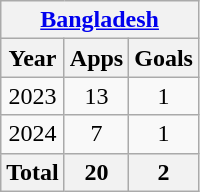<table class="wikitable" style="text-align:center">
<tr>
<th colspan=3><a href='#'>Bangladesh</a></th>
</tr>
<tr>
<th>Year</th>
<th>Apps</th>
<th>Goals</th>
</tr>
<tr>
<td>2023</td>
<td>13</td>
<td>1</td>
</tr>
<tr>
<td>2024</td>
<td>7</td>
<td>1</td>
</tr>
<tr>
<th>Total</th>
<th>20</th>
<th>2</th>
</tr>
</table>
